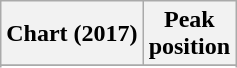<table class="wikitable sortable plainrowheaders" style="text-align:center">
<tr>
<th scope="col">Chart (2017)</th>
<th scope="col">Peak<br> position</th>
</tr>
<tr>
</tr>
<tr>
</tr>
<tr>
</tr>
</table>
